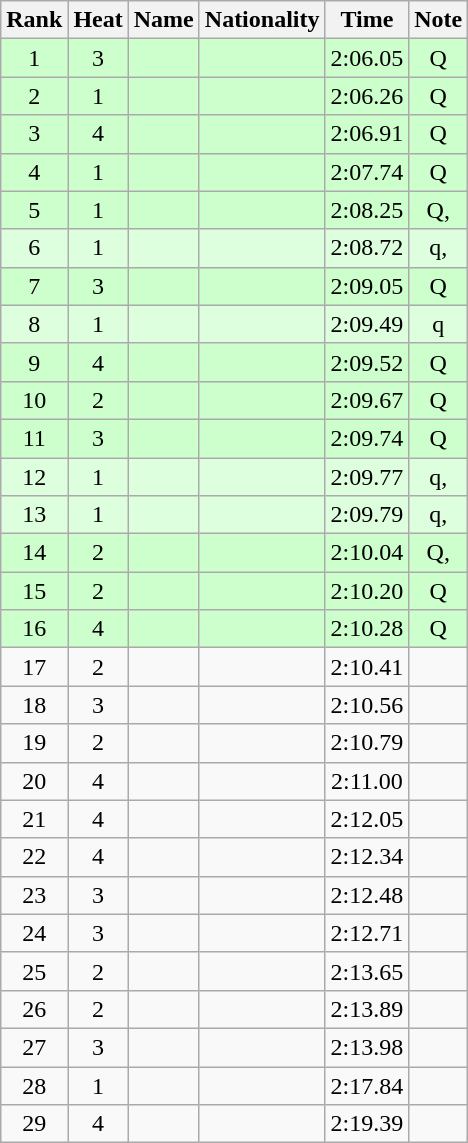<table class="wikitable sortable" style="text-align:center">
<tr>
<th>Rank</th>
<th>Heat</th>
<th>Name</th>
<th>Nationality</th>
<th>Time</th>
<th>Note</th>
</tr>
<tr bgcolor=ccffcc>
<td>1</td>
<td>3</td>
<td align=left></td>
<td align=left></td>
<td>2:06.05</td>
<td>Q</td>
</tr>
<tr bgcolor=ccffcc>
<td>2</td>
<td>1</td>
<td align=left></td>
<td align=left></td>
<td>2:06.26</td>
<td>Q</td>
</tr>
<tr bgcolor=ccffcc>
<td>3</td>
<td>4</td>
<td align=left></td>
<td align=left></td>
<td>2:06.91</td>
<td>Q</td>
</tr>
<tr bgcolor=ccffcc>
<td>4</td>
<td>1</td>
<td align=left></td>
<td align=left></td>
<td>2:07.74</td>
<td>Q</td>
</tr>
<tr bgcolor=ccffcc>
<td>5</td>
<td>1</td>
<td align=left></td>
<td align=left></td>
<td>2:08.25</td>
<td>Q, </td>
</tr>
<tr bgcolor=ddffdd>
<td>6</td>
<td>1</td>
<td align=left></td>
<td align=left></td>
<td>2:08.72</td>
<td>q, </td>
</tr>
<tr bgcolor=ccffcc>
<td>7</td>
<td>3</td>
<td align=left></td>
<td align=left></td>
<td>2:09.05</td>
<td>Q</td>
</tr>
<tr bgcolor=ddffdd>
<td>8</td>
<td>1</td>
<td align=left></td>
<td align=left></td>
<td>2:09.49</td>
<td>q</td>
</tr>
<tr bgcolor=ccffcc>
<td>9</td>
<td>4</td>
<td align=left></td>
<td align=left></td>
<td>2:09.52</td>
<td>Q</td>
</tr>
<tr bgcolor=ccffcc>
<td>10</td>
<td>2</td>
<td align=left></td>
<td align=left></td>
<td>2:09.67</td>
<td>Q</td>
</tr>
<tr bgcolor=ccffcc>
<td>11</td>
<td>3</td>
<td align=left></td>
<td align=left></td>
<td>2:09.74</td>
<td>Q</td>
</tr>
<tr bgcolor=ddffdd>
<td>12</td>
<td>1</td>
<td align=left></td>
<td align=left></td>
<td>2:09.77</td>
<td>q, </td>
</tr>
<tr bgcolor=ddffdd>
<td>13</td>
<td>1</td>
<td align=left></td>
<td align=left></td>
<td>2:09.79</td>
<td>q, </td>
</tr>
<tr bgcolor=ccffcc>
<td>14</td>
<td>2</td>
<td align=left></td>
<td align=left></td>
<td>2:10.04</td>
<td>Q, </td>
</tr>
<tr bgcolor=ccffcc>
<td>15</td>
<td>2</td>
<td align=left></td>
<td align=left></td>
<td>2:10.20</td>
<td>Q</td>
</tr>
<tr bgcolor=ccffcc>
<td>16</td>
<td>4</td>
<td align=left></td>
<td align=left></td>
<td>2:10.28</td>
<td>Q</td>
</tr>
<tr>
<td>17</td>
<td>2</td>
<td align=left></td>
<td align=left></td>
<td>2:10.41</td>
<td></td>
</tr>
<tr>
<td>18</td>
<td>3</td>
<td align=left></td>
<td align=left></td>
<td>2:10.56</td>
<td></td>
</tr>
<tr>
<td>19</td>
<td>2</td>
<td align=left></td>
<td align=left></td>
<td>2:10.79</td>
<td></td>
</tr>
<tr>
<td>20</td>
<td>4</td>
<td align=left></td>
<td align=left></td>
<td>2:11.00</td>
<td></td>
</tr>
<tr>
<td>21</td>
<td>4</td>
<td align=left></td>
<td align=left></td>
<td>2:12.05</td>
<td></td>
</tr>
<tr>
<td>22</td>
<td>4</td>
<td align=left></td>
<td align=left></td>
<td>2:12.34</td>
<td></td>
</tr>
<tr>
<td>23</td>
<td>3</td>
<td align=left></td>
<td align=left></td>
<td>2:12.48</td>
<td></td>
</tr>
<tr>
<td>24</td>
<td>3</td>
<td align=left></td>
<td align=left></td>
<td>2:12.71</td>
<td></td>
</tr>
<tr>
<td>25</td>
<td>2</td>
<td align=left></td>
<td align=left></td>
<td>2:13.65</td>
<td></td>
</tr>
<tr>
<td>26</td>
<td>2</td>
<td align=left></td>
<td align=left></td>
<td>2:13.89</td>
<td></td>
</tr>
<tr>
<td>27</td>
<td>3</td>
<td align=left></td>
<td align=left></td>
<td>2:13.98</td>
<td></td>
</tr>
<tr>
<td>28</td>
<td>1</td>
<td align=left></td>
<td align=left></td>
<td>2:17.84</td>
<td></td>
</tr>
<tr>
<td>29</td>
<td>4</td>
<td align=left></td>
<td align=left></td>
<td>2:19.39</td>
<td></td>
</tr>
</table>
